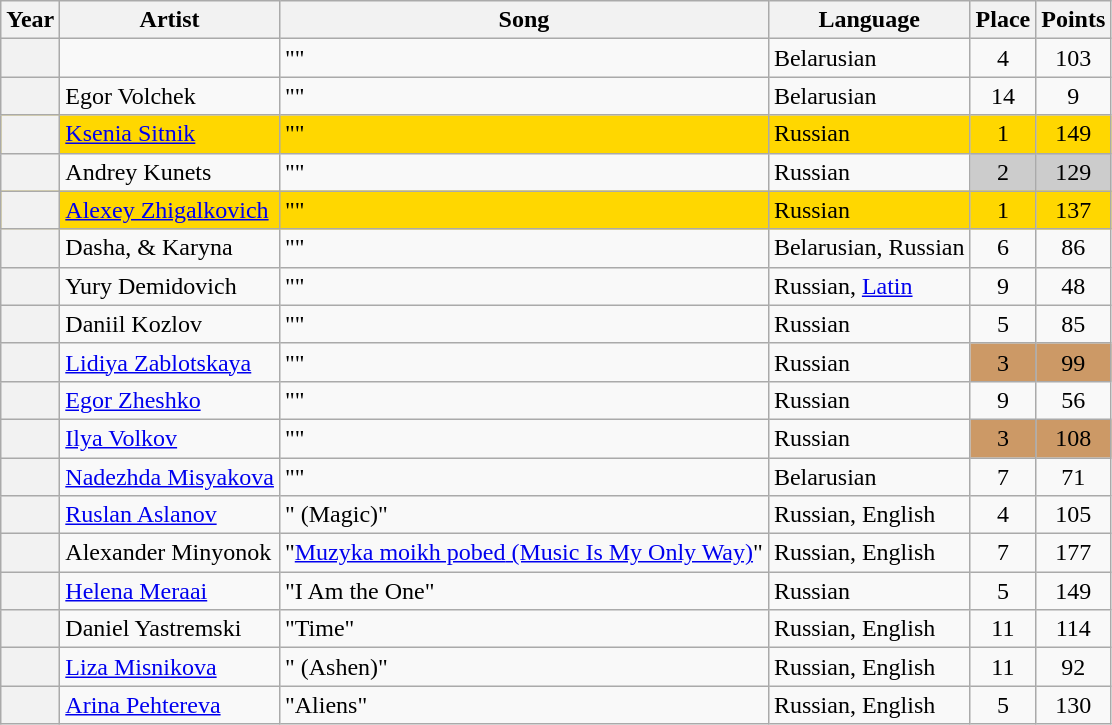<table class="wikitable sortable plainrowheaders">
<tr>
<th scope="col">Year</th>
<th scope="col">Artist</th>
<th scope="col">Song</th>
<th scope="col">Language</th>
<th scope="col" data-sort-type="number">Place</th>
<th scope="col" data-sort-type="number">Points</th>
</tr>
<tr>
<th scope="row" style="text-align:center;"></th>
<td></td>
<td>"" </td>
<td>Belarusian</td>
<td style="text-align:center;">4</td>
<td style="text-align:center;">103</td>
</tr>
<tr>
<th scope="row" style="text-align:center;"></th>
<td>Egor Volchek</td>
<td>"" </td>
<td>Belarusian</td>
<td style="text-align:center;">14</td>
<td style="text-align:center;">9</td>
</tr>
<tr style="background-color:#FFD700;">
<th scope="row" style="text-align:center;"></th>
<td><a href='#'>Ksenia Sitnik</a></td>
<td>"" </td>
<td>Russian</td>
<td style="text-align:center;">1</td>
<td style="text-align:center;">149</td>
</tr>
<tr>
<th scope="row" style="text-align:center;"></th>
<td>Andrey Kunets</td>
<td>"" </td>
<td>Russian</td>
<td style="text-align:center; background-color:#CCC;">2</td>
<td style="text-align:center; background-color:#CCC;">129</td>
</tr>
<tr style="background-color:#FFD700;">
<th scope="row" style="text-align:center;"></th>
<td><a href='#'>Alexey Zhigalkovich</a></td>
<td>"" </td>
<td>Russian</td>
<td style="text-align:center;">1</td>
<td style="text-align:center;">137</td>
</tr>
<tr>
<th scope="row" style="text-align:center;"></th>
<td>Dasha,  & Karyna</td>
<td>"" </td>
<td>Belarusian, Russian</td>
<td style="text-align:center;">6</td>
<td style="text-align:center;">86</td>
</tr>
<tr>
<th scope="row" style="text-align:center;"></th>
<td>Yury Demidovich</td>
<td>"" </td>
<td>Russian, <a href='#'>Latin</a></td>
<td style="text-align:center;">9</td>
<td style="text-align:center;">48</td>
</tr>
<tr>
<th scope="row" style="text-align:center;"></th>
<td>Daniil Kozlov</td>
<td>"" </td>
<td>Russian</td>
<td style="text-align:center;">5</td>
<td style="text-align:center;">85</td>
</tr>
<tr>
<th scope="row" style="text-align:center;"></th>
<td><a href='#'>Lidiya Zablotskaya</a></td>
<td>"" </td>
<td>Russian</td>
<td style="text-align:center; background-color:#C96;">3</td>
<td style="text-align:center; background-color:#C96;">99</td>
</tr>
<tr>
<th scope="row" style="text-align:center;"></th>
<td><a href='#'>Egor Zheshko</a></td>
<td>"" </td>
<td>Russian</td>
<td style="text-align:center;">9</td>
<td style="text-align:center;">56</td>
</tr>
<tr>
<th scope="row" style="text-align:center;"></th>
<td><a href='#'>Ilya Volkov</a></td>
<td>"" </td>
<td>Russian</td>
<td style="text-align:center; background-color:#C96;">3</td>
<td style="text-align:center; background-color:#C96;">108</td>
</tr>
<tr>
<th scope="row" style="text-align:center;"></th>
<td><a href='#'>Nadezhda Misyakova</a></td>
<td>"" </td>
<td>Belarusian</td>
<td style="text-align:center;">7</td>
<td style="text-align:center;">71</td>
</tr>
<tr>
<th scope="row" style="text-align:center;"></th>
<td><a href='#'>Ruslan Aslanov</a></td>
<td>" (Magic)" </td>
<td>Russian, English</td>
<td style="text-align:center;">4</td>
<td style="text-align:center;">105</td>
</tr>
<tr>
<th scope="row" style="text-align:center;"></th>
<td>Alexander Minyonok</td>
<td>"<a href='#'><span>Muzyka moikh pobed</span> (Music Is My Only Way)</a>" </td>
<td>Russian, English</td>
<td style="text-align:center;">7</td>
<td style="text-align:center;">177</td>
</tr>
<tr>
<th scope="row" style="text-align:center;"></th>
<td><a href='#'>Helena Meraai</a></td>
<td>"I Am the One"</td>
<td>Russian</td>
<td style="text-align:center;">5</td>
<td style="text-align:center;">149</td>
</tr>
<tr>
<th scope="row" style="text-align:center;"></th>
<td>Daniel Yastremski</td>
<td>"Time"</td>
<td>Russian, English</td>
<td style="text-align:center;">11</td>
<td style="text-align:center;">114</td>
</tr>
<tr>
<th scope="row" style="text-align:center;"></th>
<td><a href='#'>Liza Misnikova</a></td>
<td>" (Ashen)" </td>
<td>Russian, English</td>
<td style="text-align:center;">11</td>
<td style="text-align:center;">92</td>
</tr>
<tr>
<th scope="row" style="text-align:center;"></th>
<td><a href='#'>Arina Pehtereva</a></td>
<td>"Aliens"</td>
<td>Russian, English</td>
<td style="text-align:center;">5</td>
<td style="text-align:center;">130</td>
</tr>
</table>
